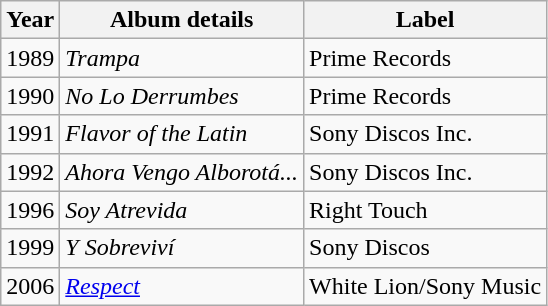<table class="wikitable">
<tr>
<th>Year</th>
<th>Album details</th>
<th>Label</th>
</tr>
<tr>
<td>1989</td>
<td><em>Trampa</em></td>
<td>Prime Records</td>
</tr>
<tr>
<td>1990</td>
<td><em>No Lo Derrumbes</em></td>
<td>Prime Records</td>
</tr>
<tr>
<td>1991</td>
<td><em>Flavor of the Latin</em></td>
<td>Sony Discos Inc.</td>
</tr>
<tr>
<td>1992</td>
<td><em>Ahora Vengo Alborotá...</em></td>
<td>Sony Discos Inc.</td>
</tr>
<tr>
<td>1996</td>
<td><em>Soy Atrevida</em></td>
<td>Right Touch</td>
</tr>
<tr>
<td>1999</td>
<td><em>Y Sobreviví</em></td>
<td>Sony Discos</td>
</tr>
<tr>
<td>2006</td>
<td><em><a href='#'>Respect</a></em></td>
<td>White Lion/Sony Music</td>
</tr>
</table>
